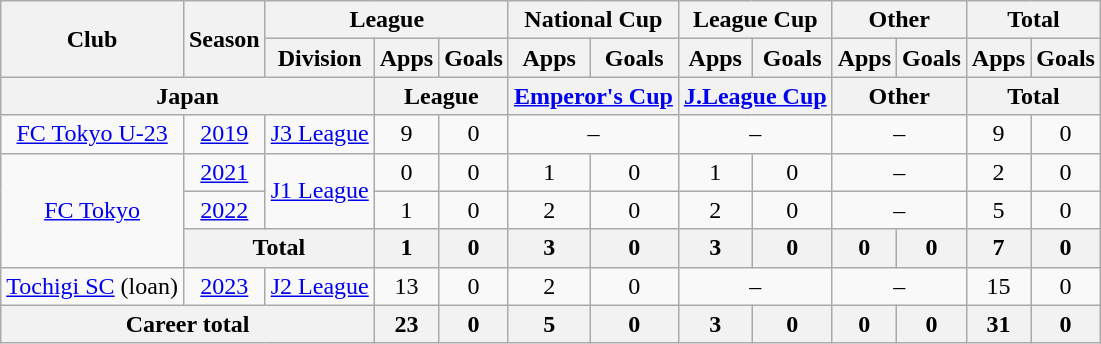<table class="wikitable" style="text-align: center">
<tr>
<th rowspan="2">Club</th>
<th rowspan="2">Season</th>
<th colspan="3">League</th>
<th colspan="2">National Cup</th>
<th colspan="2">League Cup</th>
<th colspan="2">Other</th>
<th colspan="2">Total</th>
</tr>
<tr>
<th>Division</th>
<th>Apps</th>
<th>Goals</th>
<th>Apps</th>
<th>Goals</th>
<th>Apps</th>
<th>Goals</th>
<th>Apps</th>
<th>Goals</th>
<th>Apps</th>
<th>Goals</th>
</tr>
<tr>
<th colspan=3>Japan</th>
<th colspan=2>League</th>
<th colspan=2><a href='#'>Emperor's Cup</a></th>
<th colspan=2><a href='#'>J.League Cup</a></th>
<th colspan=2>Other</th>
<th colspan=2>Total</th>
</tr>
<tr>
<td><a href='#'>FC Tokyo U-23</a></td>
<td><a href='#'>2019</a></td>
<td><a href='#'>J3 League</a></td>
<td>9</td>
<td>0</td>
<td colspan="2">–</td>
<td colspan="2">–</td>
<td colspan="2">–</td>
<td>9</td>
<td>0</td>
</tr>
<tr>
<td rowspan="3"><a href='#'>FC Tokyo</a></td>
<td><a href='#'>2021</a></td>
<td rowspan="2"><a href='#'>J1 League</a></td>
<td>0</td>
<td>0</td>
<td>1</td>
<td>0</td>
<td>1</td>
<td>0</td>
<td colspan="2">–</td>
<td>2</td>
<td>0</td>
</tr>
<tr>
<td><a href='#'>2022</a></td>
<td>1</td>
<td>0</td>
<td>2</td>
<td>0</td>
<td>2</td>
<td>0</td>
<td colspan="2">–</td>
<td>5</td>
<td>0</td>
</tr>
<tr>
<th colspan="2">Total</th>
<th>1</th>
<th>0</th>
<th>3</th>
<th>0</th>
<th>3</th>
<th>0</th>
<th>0</th>
<th>0</th>
<th>7</th>
<th>0</th>
</tr>
<tr>
<td><a href='#'>Tochigi SC</a> (loan)</td>
<td><a href='#'>2023</a></td>
<td><a href='#'>J2 League</a></td>
<td>13</td>
<td>0</td>
<td>2</td>
<td>0</td>
<td colspan="2">–</td>
<td colspan="2">–</td>
<td>15</td>
<td>0</td>
</tr>
<tr>
<th colspan=3>Career total</th>
<th>23</th>
<th>0</th>
<th>5</th>
<th>0</th>
<th>3</th>
<th>0</th>
<th>0</th>
<th>0</th>
<th>31</th>
<th>0</th>
</tr>
</table>
